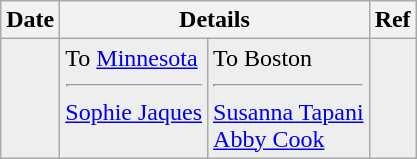<table class="wikitable">
<tr>
<th>Date</th>
<th colspan="2">Details</th>
<th>Ref</th>
</tr>
<tr style="background:#eee;">
<td></td>
<td valign="top">To <a href='#'>Minnesota</a><hr><a href='#'>Sophie Jaques</a></td>
<td valign="top">To Boston<hr><a href='#'>Susanna Tapani</a><br><a href='#'>Abby Cook</a></td>
<td></td>
</tr>
</table>
